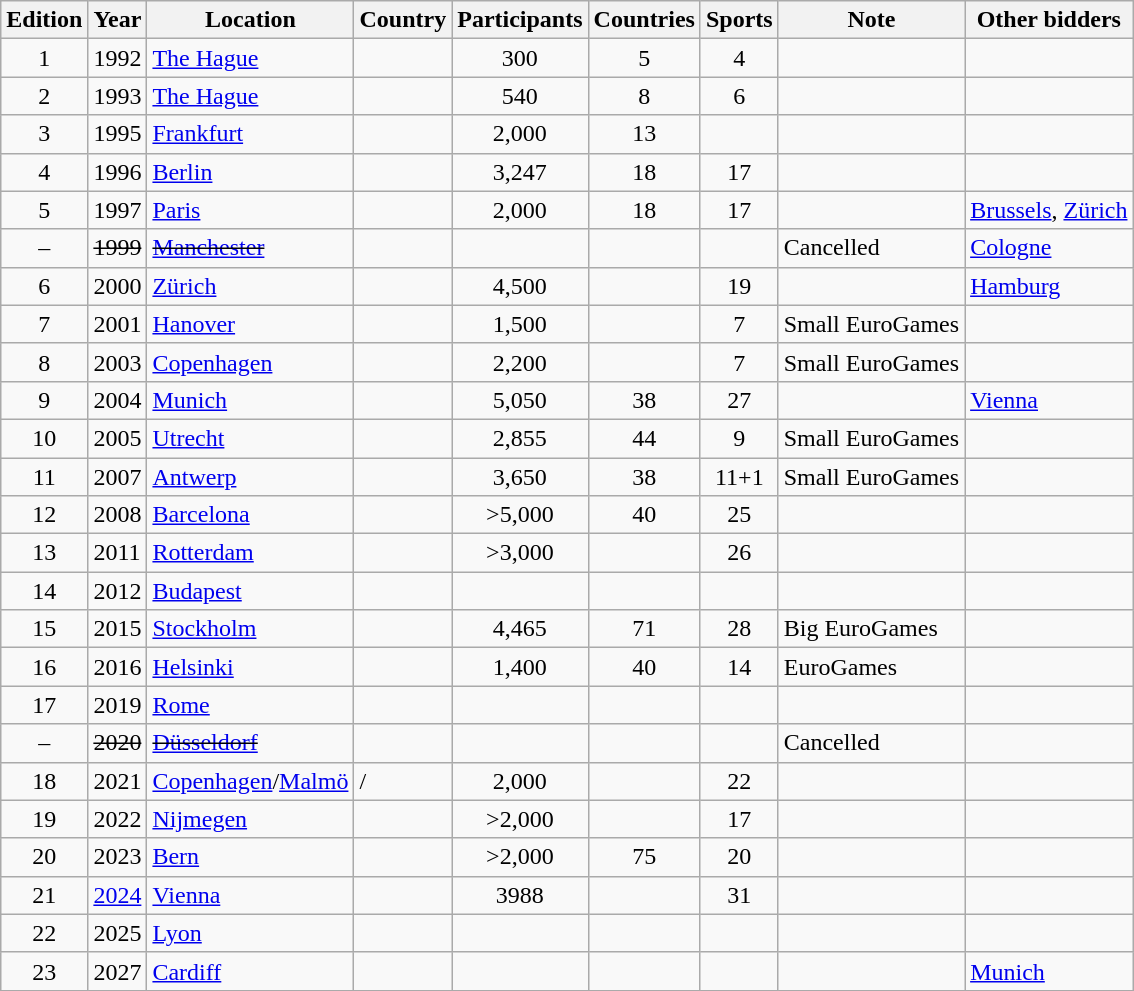<table class="wikitable">
<tr>
<th>Edition</th>
<th>Year</th>
<th>Location</th>
<th>Country</th>
<th>Participants</th>
<th>Countries</th>
<th>Sports</th>
<th>Note</th>
<th>Other bidders</th>
</tr>
<tr>
<td align=center>1</td>
<td>1992</td>
<td><a href='#'>The Hague</a></td>
<td></td>
<td align=center>300</td>
<td align=center>5</td>
<td align=center>4</td>
<td></td>
<td></td>
</tr>
<tr>
<td align=center>2</td>
<td>1993</td>
<td><a href='#'>The Hague</a></td>
<td></td>
<td align=center>540</td>
<td align=center>8</td>
<td align=center>6</td>
<td></td>
<td></td>
</tr>
<tr>
<td align=center>3</td>
<td>1995</td>
<td><a href='#'>Frankfurt</a></td>
<td></td>
<td align=center>2,000</td>
<td align=center>13</td>
<td></td>
<td></td>
<td></td>
</tr>
<tr>
<td align=center>4</td>
<td>1996</td>
<td><a href='#'>Berlin</a></td>
<td></td>
<td align=center>3,247</td>
<td align=center>18</td>
<td align=center>17</td>
<td></td>
<td></td>
</tr>
<tr>
<td align=center>5</td>
<td>1997</td>
<td><a href='#'>Paris</a></td>
<td></td>
<td align=center>2,000</td>
<td align=center>18</td>
<td align=center>17</td>
<td></td>
<td><a href='#'>Brussels</a>, <a href='#'>Zürich</a></td>
</tr>
<tr>
<td align=center>–</td>
<td style="text-decoration: line-through">1999</td>
<td style="text-decoration: line-through"><a href='#'>Manchester</a></td>
<td style="text-decoration: line-through"></td>
<td></td>
<td></td>
<td></td>
<td>Cancelled</td>
<td><a href='#'>Cologne</a></td>
</tr>
<tr>
<td align=center>6</td>
<td>2000</td>
<td><a href='#'>Zürich</a></td>
<td></td>
<td align=center>4,500</td>
<td></td>
<td align=center>19</td>
<td></td>
<td><a href='#'>Hamburg</a></td>
</tr>
<tr>
<td align=center>7</td>
<td>2001</td>
<td><a href='#'>Hanover</a></td>
<td></td>
<td align=center>1,500</td>
<td></td>
<td align=center>7</td>
<td>Small EuroGames</td>
<td></td>
</tr>
<tr>
<td align=center>8</td>
<td>2003</td>
<td><a href='#'>Copenhagen</a></td>
<td></td>
<td align=center>2,200</td>
<td></td>
<td align=center>7</td>
<td>Small EuroGames</td>
<td></td>
</tr>
<tr>
<td align=center>9</td>
<td>2004</td>
<td><a href='#'>Munich</a></td>
<td></td>
<td align=center>5,050</td>
<td align=center>38</td>
<td align=center>27</td>
<td></td>
<td><a href='#'>Vienna</a></td>
</tr>
<tr>
<td align=center>10</td>
<td>2005</td>
<td><a href='#'>Utrecht</a></td>
<td></td>
<td align=center>2,855</td>
<td align=center>44</td>
<td align=center>9</td>
<td>Small EuroGames</td>
<td></td>
</tr>
<tr>
<td align=center>11</td>
<td>2007</td>
<td><a href='#'>Antwerp</a></td>
<td></td>
<td align=center>3,650</td>
<td align=center>38</td>
<td align=center>11+1</td>
<td>Small EuroGames</td>
<td></td>
</tr>
<tr>
<td align=center>12</td>
<td>2008</td>
<td><a href='#'>Barcelona</a></td>
<td></td>
<td align=center>>5,000</td>
<td align=center>40</td>
<td align=center>25</td>
<td></td>
<td></td>
</tr>
<tr>
<td align=center>13</td>
<td>2011</td>
<td><a href='#'>Rotterdam</a></td>
<td></td>
<td align=center>>3,000</td>
<td></td>
<td align=center>26</td>
<td></td>
<td></td>
</tr>
<tr>
<td align=center>14</td>
<td>2012</td>
<td><a href='#'>Budapest</a></td>
<td></td>
<td></td>
<td></td>
<td></td>
<td></td>
<td></td>
</tr>
<tr>
<td align=center>15</td>
<td>2015</td>
<td><a href='#'>Stockholm</a></td>
<td></td>
<td align=center>4,465</td>
<td align=center>71</td>
<td align=center>28</td>
<td>Big EuroGames</td>
<td></td>
</tr>
<tr>
<td align=center>16</td>
<td>2016</td>
<td><a href='#'>Helsinki</a></td>
<td></td>
<td align=center>1,400</td>
<td align=center>40</td>
<td align=center>14</td>
<td>EuroGames</td>
<td></td>
</tr>
<tr>
<td align=center>17</td>
<td>2019</td>
<td><a href='#'>Rome</a></td>
<td></td>
<td></td>
<td></td>
<td></td>
<td></td>
<td></td>
</tr>
<tr>
<td align=center>–</td>
<td style="text-decoration: line-through">2020</td>
<td style="text-decoration: line-through"><a href='#'>Düsseldorf</a></td>
<td style="text-decoration: line-through"></td>
<td></td>
<td></td>
<td></td>
<td>Cancelled</td>
<td></td>
</tr>
<tr>
<td align=center>18</td>
<td>2021</td>
<td><a href='#'>Copenhagen</a>/<a href='#'>Malmö</a></td>
<td>/</td>
<td align=center>2,000</td>
<td></td>
<td align=center>22</td>
<td></td>
<td></td>
</tr>
<tr>
<td align=center>19</td>
<td>2022</td>
<td><a href='#'>Nijmegen</a></td>
<td></td>
<td align=center>>2,000</td>
<td></td>
<td align=center>17</td>
<td></td>
<td></td>
</tr>
<tr>
<td align=center>20</td>
<td>2023</td>
<td><a href='#'>Bern</a></td>
<td></td>
<td align=center>>2,000</td>
<td align=center>75</td>
<td align=center>20</td>
<td></td>
<td></td>
</tr>
<tr>
<td align=center>21</td>
<td><a href='#'>2024</a></td>
<td><a href='#'>Vienna</a></td>
<td></td>
<td align=center>3988</td>
<td></td>
<td align=center>31</td>
<td></td>
<td></td>
</tr>
<tr>
<td align=center>22</td>
<td>2025</td>
<td><a href='#'>Lyon</a></td>
<td></td>
<td></td>
<td></td>
<td></td>
<td></td>
<td></td>
</tr>
<tr>
<td align=center>23</td>
<td>2027</td>
<td><a href='#'>Cardiff</a></td>
<td></td>
<td></td>
<td></td>
<td></td>
<td></td>
<td><a href='#'>Munich</a></td>
</tr>
<tr>
</tr>
</table>
